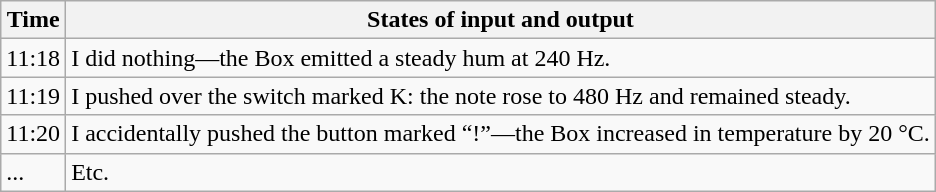<table class="wikitable">
<tr>
<th>Time</th>
<th>States of input and output</th>
</tr>
<tr>
<td>11:18</td>
<td>I did nothing—the Box emitted a steady hum at 240 Hz.</td>
</tr>
<tr>
<td>11:19</td>
<td>I pushed over the switch marked K: the note rose to 480 Hz and remained steady.</td>
</tr>
<tr>
<td>11:20</td>
<td>I accidentally pushed the button marked “!”—the Box increased in temperature by 20 °C.</td>
</tr>
<tr>
<td>...</td>
<td>Etc.</td>
</tr>
</table>
